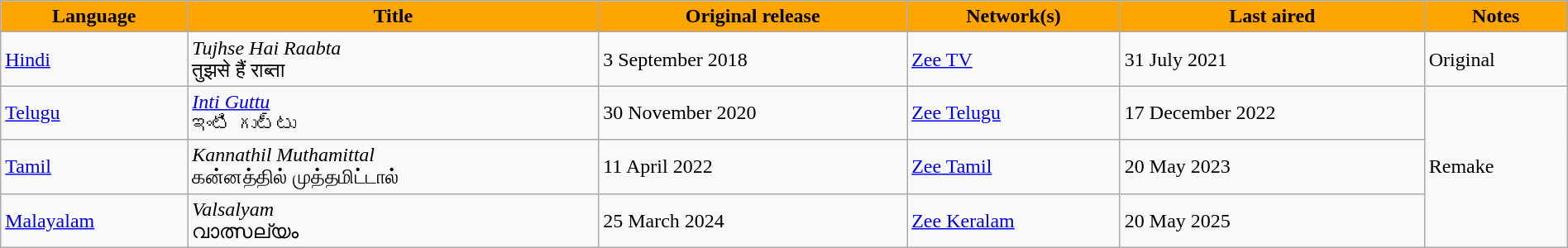<table class="wikitable" style="width: 100%; margin-right: 0;">
<tr>
<th style="background:orange; width:10;">Language</th>
<th style="background:orange; width:25;">Title</th>
<th style="background:orange; width:20;">Original release</th>
<th style="background:orange; width:10;">Network(s)</th>
<th style="background:orange; width:10;">Last aired</th>
<th style="background:orange; width:10;">Notes</th>
</tr>
<tr>
<td><a href='#'>Hindi</a></td>
<td><em>Tujhse Hai Raabta</em> <br> तुझसे हैं राब्ता</td>
<td>3 September 2018</td>
<td><a href='#'>Zee TV</a></td>
<td>31 July 2021</td>
<td>Original</td>
</tr>
<tr>
<td><a href='#'>Telugu</a></td>
<td><em><a href='#'>Inti Guttu</a></em> <br> ఇంటి గుట్టు</td>
<td>30 November 2020</td>
<td><a href='#'>Zee Telugu</a></td>
<td>17 December 2022</td>
<td rowspan="3">Remake</td>
</tr>
<tr>
<td><a href='#'>Tamil</a></td>
<td><em>Kannathil Muthamittal</em> <br> கன்னத்தில் முத்தமிட்டால்</td>
<td>11 April 2022</td>
<td><a href='#'>Zee Tamil</a></td>
<td>20 May 2023</td>
</tr>
<tr>
<td><a href='#'>Malayalam</a></td>
<td><em>Valsalyam</em> <br> വാത്സല്യം</td>
<td>25 March 2024</td>
<td><a href='#'>Zee Keralam</a></td>
<td>20 May 2025</td>
</tr>
</table>
